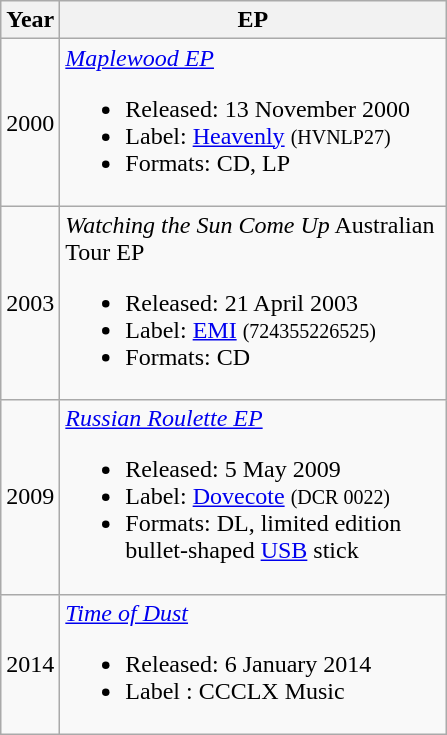<table class="wikitable" border="1">
<tr>
<th rowspan="1">Year</th>
<th rowspan="1" width="250">EP</th>
</tr>
<tr>
<td>2000</td>
<td><em><a href='#'>Maplewood EP</a></em><br><ul><li>Released: 13 November 2000</li><li>Label: <a href='#'>Heavenly</a> <small>(HVNLP27)</small></li><li>Formats: CD, LP</li></ul></td>
</tr>
<tr>
<td>2003</td>
<td><em>Watching the Sun Come Up</em> Australian Tour EP<br><ul><li>Released: 21 April 2003</li><li>Label: <a href='#'>EMI</a> <small>(724355226525)</small></li><li>Formats: CD</li></ul></td>
</tr>
<tr>
<td>2009</td>
<td><em><a href='#'>Russian Roulette EP</a></em><br><ul><li>Released: 5 May 2009</li><li>Label: <a href='#'>Dovecote</a> <small>(DCR 0022)</small></li><li>Formats: DL, limited edition bullet-shaped <a href='#'>USB</a> stick</li></ul></td>
</tr>
<tr>
<td>2014</td>
<td><em><a href='#'>Time of Dust</a></em><br><ul><li>Released: 6 January 2014</li><li>Label :  CCCLX Music</li></ul></td>
</tr>
</table>
